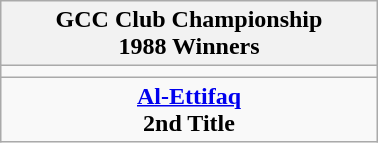<table class="wikitable" style="text-align: center; margin: 0 auto; width: 20%">
<tr>
<th>GCC Club Championship <br>1988 Winners</th>
</tr>
<tr>
<td></td>
</tr>
<tr>
<td><strong><a href='#'>Al-Ettifaq</a></strong><br><strong>2nd Title</strong></td>
</tr>
</table>
